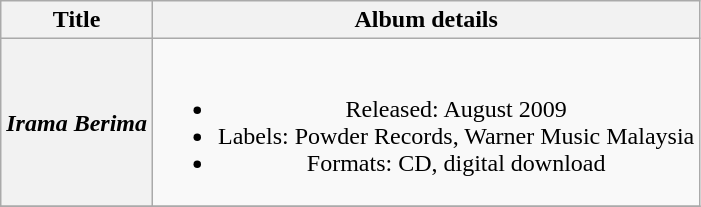<table class="wikitable plainrowheaders" style="text-align:center;">
<tr>
<th scope="col">Title</th>
<th scope="col">Album details</th>
</tr>
<tr>
<th scope="row"><em>Irama Berima</em></th>
<td><br><ul><li>Released: August 2009</li><li>Labels: Powder Records, Warner Music Malaysia</li><li>Formats: CD, digital download</li></ul></td>
</tr>
<tr>
</tr>
</table>
